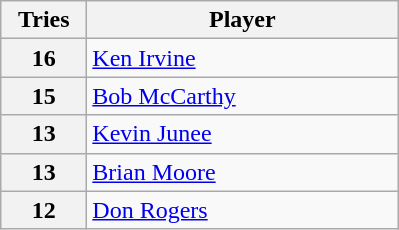<table class="wikitable" style="text-align:left;">
<tr>
<th width=50>Tries</th>
<th width=200>Player</th>
</tr>
<tr>
<th>16</th>
<td> <a href='#'>Ken Irvine</a></td>
</tr>
<tr>
<th>15</th>
<td> <a href='#'>Bob McCarthy</a></td>
</tr>
<tr>
<th>13</th>
<td> <a href='#'>Kevin Junee</a></td>
</tr>
<tr>
<th>13</th>
<td> <a href='#'>Brian Moore</a></td>
</tr>
<tr>
<th>12</th>
<td> <a href='#'>Don Rogers</a></td>
</tr>
</table>
